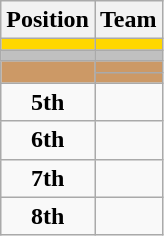<table class="wikitable" style="text-align: center;">
<tr>
<th>Position</th>
<th>Team</th>
</tr>
<tr style="background:gold;">
<td><strong></strong></td>
<td></td>
</tr>
<tr style="background:silver;">
<td><strong></strong></td>
<td></td>
</tr>
<tr style="background:#c96;">
<td rowspan=2><strong></strong></td>
<td></td>
</tr>
<tr style="background:#c96;">
<td></td>
</tr>
<tr>
<td><strong>5th</strong></td>
<td></td>
</tr>
<tr>
<td><strong>6th</strong></td>
<td></td>
</tr>
<tr>
<td><strong>7th</strong></td>
<td></td>
</tr>
<tr>
<td><strong>8th</strong></td>
<td></td>
</tr>
</table>
